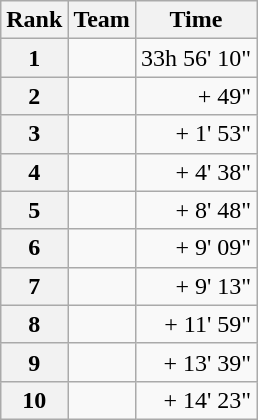<table class="wikitable">
<tr>
<th scope="col">Rank</th>
<th scope="col">Team</th>
<th scope="col">Time</th>
</tr>
<tr>
<th scope="row">1</th>
<td> </td>
<td align="right">33h 56' 10"</td>
</tr>
<tr>
<th scope="row">2</th>
<td> </td>
<td align="right">+ 49"</td>
</tr>
<tr>
<th scope="row">3</th>
<td> </td>
<td align="right">+ 1' 53"</td>
</tr>
<tr>
<th scope="row">4</th>
<td> </td>
<td align="right">+ 4' 38"</td>
</tr>
<tr>
<th scope="row">5</th>
<td> </td>
<td align="right">+ 8' 48"</td>
</tr>
<tr>
<th scope="row">6</th>
<td> </td>
<td align="right">+ 9' 09"</td>
</tr>
<tr>
<th scope="row">7</th>
<td> </td>
<td align="right">+ 9' 13"</td>
</tr>
<tr>
<th scope="row">8</th>
<td> </td>
<td align="right">+ 11' 59"</td>
</tr>
<tr>
<th scope="row">9</th>
<td> </td>
<td align="right">+ 13' 39"</td>
</tr>
<tr>
<th scope="row">10</th>
<td> </td>
<td align="right">+ 14' 23"</td>
</tr>
</table>
